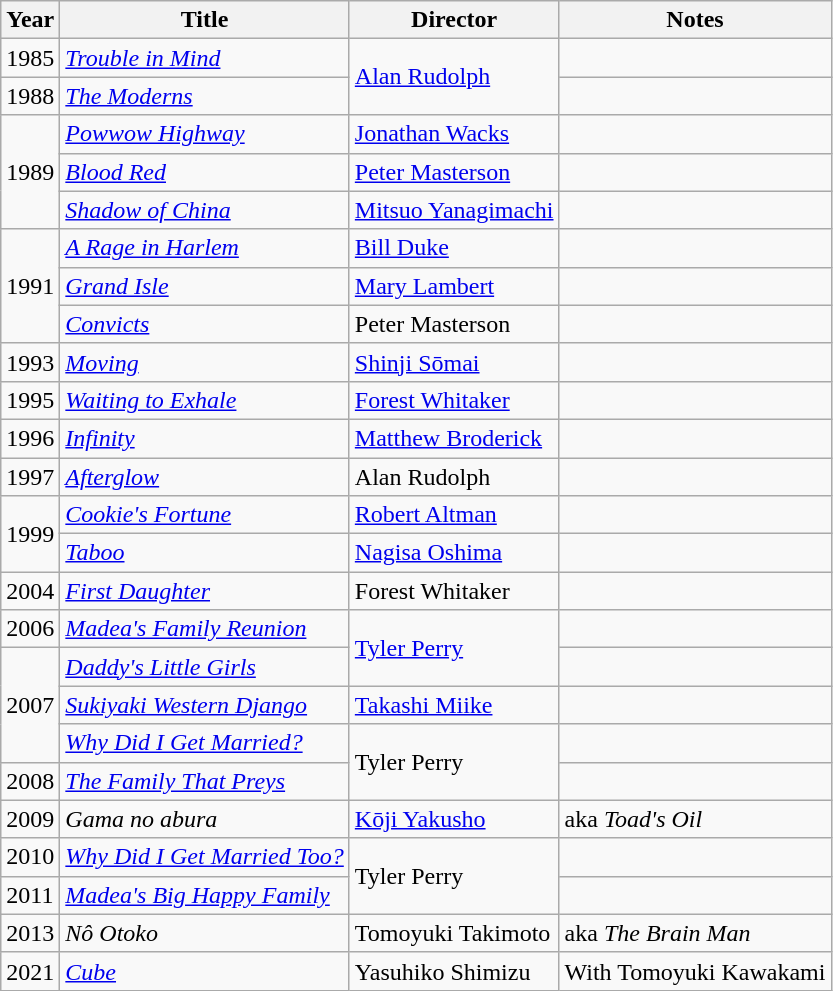<table class="wikitable">
<tr>
<th>Year</th>
<th>Title</th>
<th>Director</th>
<th>Notes</th>
</tr>
<tr>
<td>1985</td>
<td><em><a href='#'>Trouble in Mind</a></em></td>
<td rowspan=2><a href='#'>Alan Rudolph</a></td>
<td></td>
</tr>
<tr>
<td>1988</td>
<td><em><a href='#'>The Moderns</a></em></td>
<td></td>
</tr>
<tr>
<td rowspan=3>1989</td>
<td><em><a href='#'>Powwow Highway</a></em></td>
<td><a href='#'>Jonathan Wacks</a></td>
<td></td>
</tr>
<tr>
<td><em><a href='#'>Blood Red</a></em></td>
<td><a href='#'>Peter Masterson</a></td>
<td></td>
</tr>
<tr>
<td><em><a href='#'>Shadow of China</a></em></td>
<td><a href='#'>Mitsuo Yanagimachi</a></td>
<td></td>
</tr>
<tr>
<td rowspan=3>1991</td>
<td><em><a href='#'>A Rage in Harlem</a></em></td>
<td><a href='#'>Bill Duke</a></td>
<td></td>
</tr>
<tr>
<td><em><a href='#'>Grand Isle</a></em></td>
<td><a href='#'>Mary Lambert</a></td>
<td></td>
</tr>
<tr>
<td><em><a href='#'>Convicts</a></em></td>
<td>Peter Masterson</td>
<td></td>
</tr>
<tr>
<td>1993</td>
<td><em><a href='#'>Moving</a></em></td>
<td><a href='#'>Shinji Sōmai</a></td>
<td></td>
</tr>
<tr>
<td>1995</td>
<td><em><a href='#'>Waiting to Exhale</a></em></td>
<td><a href='#'>Forest Whitaker</a></td>
<td></td>
</tr>
<tr>
<td>1996</td>
<td><em><a href='#'>Infinity</a></em></td>
<td><a href='#'>Matthew Broderick</a></td>
<td></td>
</tr>
<tr>
<td>1997</td>
<td><em><a href='#'>Afterglow</a></em></td>
<td>Alan Rudolph</td>
<td></td>
</tr>
<tr>
<td rowspan=2>1999</td>
<td><em><a href='#'>Cookie's Fortune</a></em></td>
<td><a href='#'>Robert Altman</a></td>
<td></td>
</tr>
<tr>
<td><em><a href='#'>Taboo</a></em></td>
<td><a href='#'>Nagisa Oshima</a></td>
<td></td>
</tr>
<tr>
<td>2004</td>
<td><em><a href='#'>First Daughter</a></em></td>
<td>Forest Whitaker</td>
<td></td>
</tr>
<tr>
<td>2006</td>
<td><em><a href='#'>Madea's Family Reunion</a></em></td>
<td rowspan=2><a href='#'>Tyler Perry</a></td>
<td></td>
</tr>
<tr>
<td rowspan=3>2007</td>
<td><em><a href='#'>Daddy's Little Girls</a></em></td>
<td></td>
</tr>
<tr>
<td><em><a href='#'>Sukiyaki Western Django</a></em></td>
<td><a href='#'>Takashi Miike</a></td>
<td></td>
</tr>
<tr>
<td><em><a href='#'>Why Did I Get Married?</a></em></td>
<td rowspan=2>Tyler Perry</td>
<td></td>
</tr>
<tr>
<td>2008</td>
<td><em><a href='#'>The Family That Preys</a></em></td>
<td></td>
</tr>
<tr>
<td>2009</td>
<td><em>Gama no abura</em></td>
<td><a href='#'>Kōji Yakusho</a></td>
<td>aka <em>Toad's Oil</em></td>
</tr>
<tr>
<td>2010</td>
<td><em><a href='#'>Why Did I Get Married Too?</a></em></td>
<td rowspan=2>Tyler Perry</td>
<td></td>
</tr>
<tr>
<td>2011</td>
<td><em><a href='#'>Madea's Big Happy Family</a></em></td>
<td></td>
</tr>
<tr>
<td>2013</td>
<td><em>Nô Otoko</em></td>
<td>Tomoyuki Takimoto</td>
<td>aka <em>The Brain Man</em></td>
</tr>
<tr>
<td>2021</td>
<td><em><a href='#'>Cube</a></em></td>
<td>Yasuhiko Shimizu</td>
<td>With Tomoyuki Kawakami</td>
</tr>
</table>
